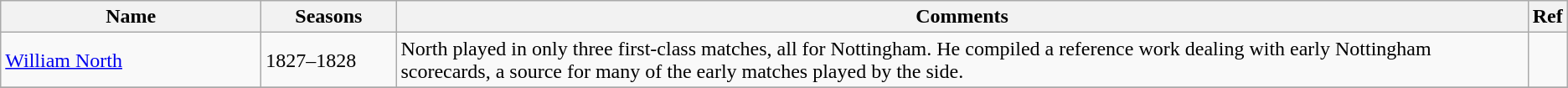<table class="wikitable">
<tr>
<th style="width:200px">Name</th>
<th style="width: 100px">Seasons</th>
<th>Comments</th>
<th>Ref</th>
</tr>
<tr>
<td><a href='#'>William North</a></td>
<td>1827–1828</td>
<td>North played in only three first-class matches, all for Nottingham. He compiled a reference work dealing with early Nottingham scorecards, a source for many of the early matches played by the side.</td>
<td></td>
</tr>
<tr>
</tr>
</table>
